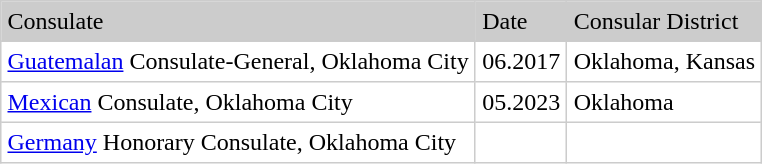<table cellpadding="4" cellspacing="0" style="margin:0 0 1em 1em; border:1px solid #ccc; empty-cells:show; border-collapse:collapse;" border="1" class="sortable">
<tr style="background:#ccc;">
<td>Consulate</td>
<td>Date</td>
<td>Consular District</td>
</tr>
<tr>
<td><a href='#'>Guatemalan</a> Consulate-General, Oklahoma City</td>
<td>06.2017</td>
<td>Oklahoma, Kansas</td>
</tr>
<tr>
<td><a href='#'>Mexican</a> Consulate, Oklahoma City</td>
<td>05.2023</td>
<td>Oklahoma<br></td>
</tr>
<tr>
<td><a href='#'>Germany</a> Honorary Consulate, Oklahoma City</td>
<td></td>
<td></td>
</tr>
</table>
